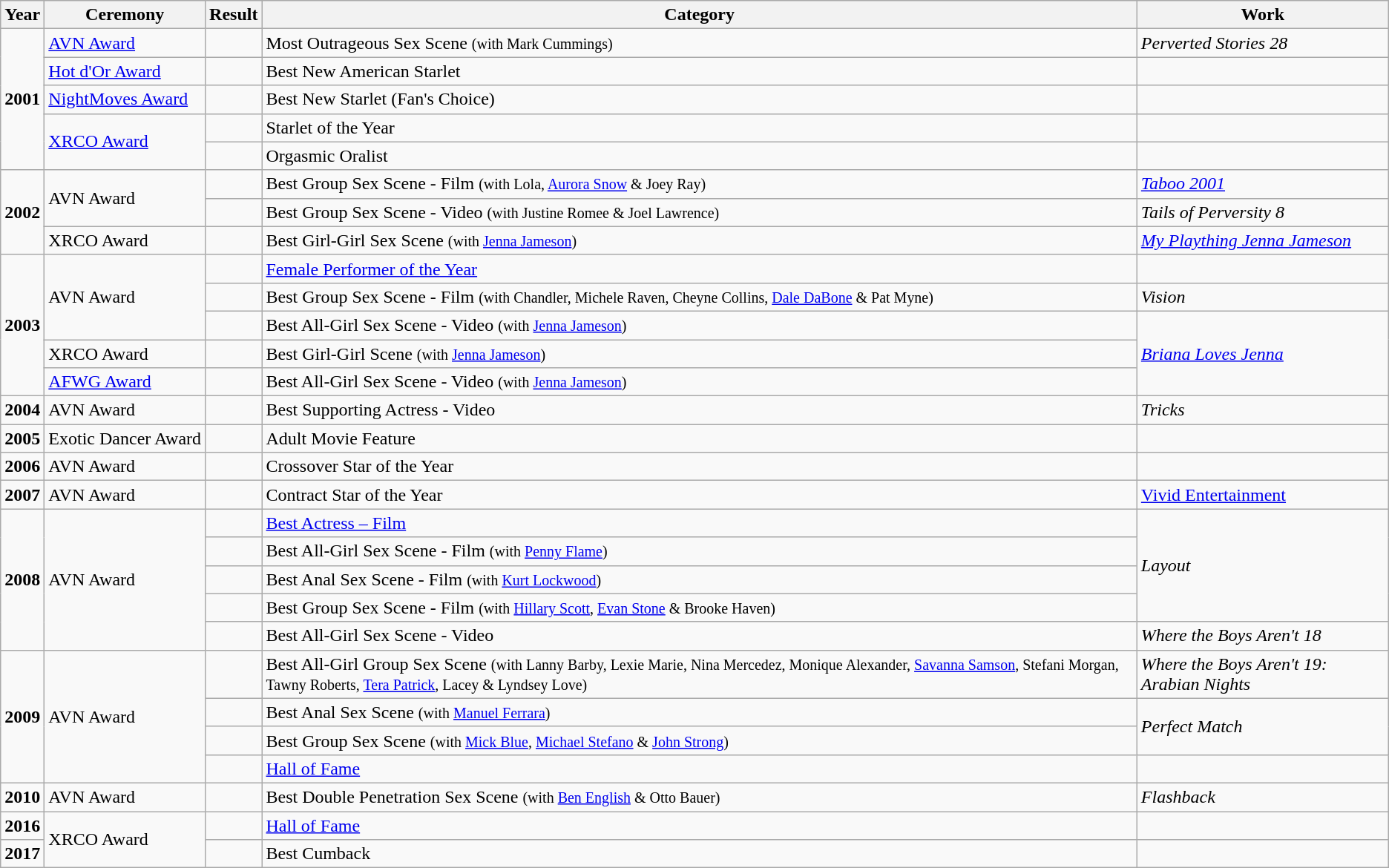<table class="wikitable">
<tr>
<th>Year</th>
<th>Ceremony</th>
<th>Result</th>
<th>Category</th>
<th>Work</th>
</tr>
<tr>
<td rowspan="5"><strong>2001</strong></td>
<td><a href='#'>AVN Award</a></td>
<td></td>
<td>Most Outrageous Sex Scene <small>(with Mark Cummings)</small></td>
<td><em>Perverted Stories 28</em></td>
</tr>
<tr>
<td><a href='#'>Hot d'Or Award</a></td>
<td></td>
<td>Best New American Starlet</td>
<td></td>
</tr>
<tr>
<td><a href='#'>NightMoves Award</a></td>
<td></td>
<td>Best New Starlet (Fan's Choice)</td>
<td></td>
</tr>
<tr>
<td rowspan="2"><a href='#'>XRCO Award</a></td>
<td></td>
<td>Starlet of the Year</td>
<td></td>
</tr>
<tr>
<td></td>
<td>Orgasmic Oralist</td>
<td></td>
</tr>
<tr>
<td rowspan="3"><strong>2002</strong></td>
<td rowspan="2">AVN Award</td>
<td></td>
<td>Best Group Sex Scene - Film <small>(with Lola, <a href='#'>Aurora Snow</a> & Joey Ray)</small></td>
<td><em><a href='#'>Taboo 2001</a></em></td>
</tr>
<tr>
<td></td>
<td>Best Group Sex Scene - Video <small>(with Justine Romee & Joel Lawrence)</small></td>
<td><em>Tails of Perversity 8</em></td>
</tr>
<tr>
<td>XRCO Award</td>
<td></td>
<td>Best Girl-Girl Sex Scene <small>(with <a href='#'>Jenna Jameson</a>)</small></td>
<td><em><a href='#'>My Plaything Jenna Jameson</a></em></td>
</tr>
<tr>
<td rowspan="5"><strong>2003</strong></td>
<td rowspan="3">AVN Award</td>
<td></td>
<td><a href='#'>Female Performer of the Year</a></td>
<td></td>
</tr>
<tr>
<td></td>
<td>Best Group Sex Scene - Film <small>(with Chandler, Michele Raven, Cheyne Collins, <a href='#'>Dale DaBone</a> & Pat Myne)</small></td>
<td><em>Vision</em></td>
</tr>
<tr>
<td></td>
<td>Best All-Girl Sex Scene - Video <small>(with <a href='#'>Jenna Jameson</a>)</small></td>
<td rowspan="3"><em><a href='#'>Briana Loves Jenna</a></em></td>
</tr>
<tr>
<td>XRCO Award</td>
<td></td>
<td>Best Girl-Girl Scene <small>(with <a href='#'>Jenna Jameson</a>)</small></td>
</tr>
<tr>
<td><a href='#'>AFWG Award</a></td>
<td></td>
<td>Best All-Girl Sex Scene - Video <small>(with <a href='#'>Jenna Jameson</a>)</small></td>
</tr>
<tr>
<td rowspan="1"><strong>2004</strong></td>
<td>AVN Award</td>
<td></td>
<td>Best Supporting Actress - Video</td>
<td><em>Tricks</em></td>
</tr>
<tr>
<td><strong>2005</strong></td>
<td>Exotic Dancer Award</td>
<td></td>
<td>Adult Movie Feature</td>
<td></td>
</tr>
<tr>
<td rowspan="1"><strong>2006</strong></td>
<td>AVN Award</td>
<td></td>
<td>Crossover Star of the Year</td>
<td></td>
</tr>
<tr>
<td rowspan="1"><strong>2007</strong></td>
<td>AVN Award</td>
<td></td>
<td>Contract Star of the Year</td>
<td><a href='#'>Vivid Entertainment</a></td>
</tr>
<tr>
<td rowspan="5"><strong>2008</strong></td>
<td rowspan="5">AVN Award</td>
<td></td>
<td><a href='#'>Best Actress – Film</a></td>
<td rowspan="4"><em>Layout</em></td>
</tr>
<tr>
<td></td>
<td>Best All-Girl Sex Scene - Film <small>(with <a href='#'>Penny Flame</a>)</small></td>
</tr>
<tr>
<td></td>
<td>Best Anal Sex Scene - Film <small>(with <a href='#'>Kurt Lockwood</a>)</small></td>
</tr>
<tr>
<td></td>
<td>Best Group Sex Scene - Film <small>(with <a href='#'>Hillary Scott</a>, <a href='#'>Evan Stone</a> & Brooke Haven)</small></td>
</tr>
<tr>
<td></td>
<td>Best All-Girl Sex Scene - Video</td>
<td><em>Where the Boys Aren't 18</em></td>
</tr>
<tr>
<td rowspan="4"><strong>2009</strong></td>
<td rowspan="4">AVN Award</td>
<td></td>
<td>Best All-Girl Group Sex Scene <small>(with Lanny Barby, Lexie Marie, Nina Mercedez, Monique Alexander, <a href='#'>Savanna Samson</a>, Stefani Morgan, Tawny Roberts, <a href='#'>Tera Patrick</a>, Lacey & Lyndsey Love)</small></td>
<td><em>Where the Boys Aren't 19: Arabian Nights</em></td>
</tr>
<tr>
<td></td>
<td>Best Anal Sex Scene <small>(with <a href='#'>Manuel Ferrara</a>)</small></td>
<td rowspan="2"><em>Perfect Match</em></td>
</tr>
<tr>
<td></td>
<td>Best Group Sex Scene <small>(with <a href='#'>Mick Blue</a>, <a href='#'>Michael Stefano</a> & <a href='#'>John Strong</a>)</small></td>
</tr>
<tr>
<td></td>
<td><a href='#'>Hall of Fame</a></td>
<td></td>
</tr>
<tr>
<td><strong>2010</strong></td>
<td>AVN Award</td>
<td></td>
<td>Best Double Penetration Sex Scene <small>(with <a href='#'>Ben English</a> & Otto Bauer)</small></td>
<td><em>Flashback</em></td>
</tr>
<tr>
<td><strong>2016</strong></td>
<td rowspan="2">XRCO Award</td>
<td></td>
<td><a href='#'>Hall of Fame</a></td>
<td></td>
</tr>
<tr>
<td><strong>2017</strong></td>
<td></td>
<td>Best Cumback</td>
<td></td>
</tr>
</table>
